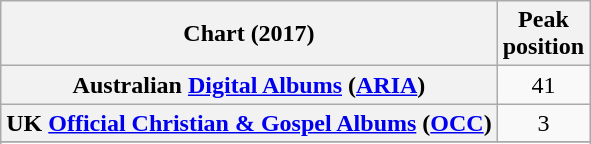<table class="wikitable sortable plainrowheaders" style="text-align:center">
<tr>
<th scope="col">Chart (2017)</th>
<th scope="col">Peak<br> position</th>
</tr>
<tr>
<th scope="row">Australian <a href='#'>Digital Albums</a> (<a href='#'>ARIA</a>)</th>
<td style="text-align:center;">41</td>
</tr>
<tr>
<th scope="row">UK <a href='#'>Official Christian & Gospel Albums</a> (<a href='#'>OCC</a>)</th>
<td style="text-align:center;">3</td>
</tr>
<tr>
</tr>
<tr>
</tr>
<tr>
</tr>
<tr>
</tr>
</table>
